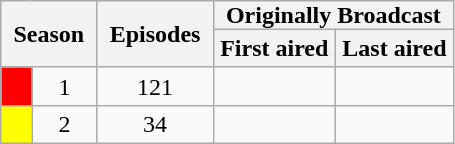<table class="wikitable" style="text-align:center">
<tr>
<th style="padding: 0 8px" colspan="2" rowspan="2">Season</th>
<th style="padding: 0 8px" rowspan="2">Episodes</th>
<th style="padding: 0 8px" colspan="2">Originally Broadcast</th>
</tr>
<tr>
<th style="padding: 1 8px">First aired</th>
<th style="padding: 1 8px">Last aired</th>
</tr>
<tr>
<td style="background:Red"></td>
<td align="center">1</td>
<td align="center">121</td>
<td align="center"></td>
<td align="center"></td>
</tr>
<tr>
<td style="background:Yellow"></td>
<td align="center">2</td>
<td align="center">34</td>
<td align="center"></td>
<td align="center"></td>
</tr>
</table>
